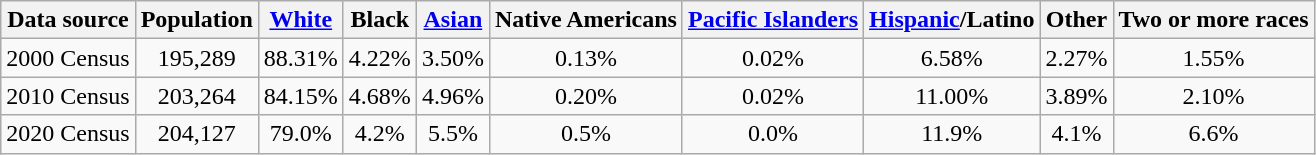<table class="wikitable" style="text-align:center">
<tr>
<th>Data source</th>
<th>Population</th>
<th><a href='#'>White</a></th>
<th>Black</th>
<th><a href='#'>Asian</a></th>
<th>Native Americans</th>
<th><a href='#'>Pacific Islanders</a></th>
<th><a href='#'>Hispanic</a>/Latino</th>
<th>Other</th>
<th>Two or more races</th>
</tr>
<tr>
<td>2000 Census</td>
<td>195,289</td>
<td>88.31%</td>
<td>4.22%</td>
<td>3.50%</td>
<td>0.13%</td>
<td>0.02%</td>
<td>6.58%</td>
<td>2.27%</td>
<td>1.55%</td>
</tr>
<tr>
<td>2010 Census</td>
<td>203,264</td>
<td>84.15%</td>
<td>4.68%</td>
<td>4.96%</td>
<td>0.20%</td>
<td>0.02%</td>
<td>11.00%</td>
<td>3.89%</td>
<td>2.10%</td>
</tr>
<tr>
<td>2020 Census</td>
<td>204,127</td>
<td>79.0%</td>
<td>4.2%</td>
<td>5.5%</td>
<td>0.5%</td>
<td>0.0%</td>
<td>11.9%</td>
<td>4.1%</td>
<td>6.6%</td>
</tr>
</table>
